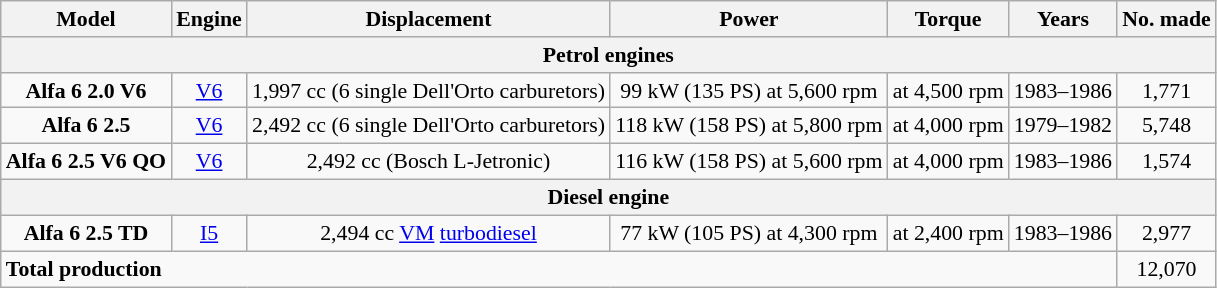<table class="wikitable" style="text-align:center; font-size:91%;">
<tr>
<th>Model</th>
<th>Engine</th>
<th>Displacement</th>
<th>Power</th>
<th>Torque</th>
<th>Years</th>
<th>No. made</th>
</tr>
<tr>
<th colspan="7">Petrol engines</th>
</tr>
<tr>
<td><strong>Alfa 6 2.0 V6</strong></td>
<td><a href='#'>V6</a></td>
<td>1,997 cc (6 single Dell'Orto carburetors)</td>
<td>99 kW (135 PS) at 5,600 rpm</td>
<td> at 4,500 rpm</td>
<td>1983–1986</td>
<td>1,771</td>
</tr>
<tr>
<td><strong>Alfa 6 2.5</strong></td>
<td><a href='#'>V6</a></td>
<td>2,492 cc (6 single Dell'Orto carburetors)</td>
<td>118 kW (158 PS) at 5,800 rpm</td>
<td> at 4,000 rpm</td>
<td>1979–1982</td>
<td>5,748</td>
</tr>
<tr>
<td><strong>Alfa 6 2.5 V6 QO</strong></td>
<td><a href='#'>V6</a></td>
<td>2,492 cc (Bosch L-Jetronic)</td>
<td>116 kW (158 PS) at 5,600 rpm</td>
<td> at 4,000 rpm</td>
<td>1983–1986</td>
<td>1,574</td>
</tr>
<tr>
<th colspan="7">Diesel engine</th>
</tr>
<tr>
<td><strong>Alfa 6 2.5 TD</strong></td>
<td><a href='#'>I5</a></td>
<td>2,494 cc <a href='#'>VM</a> <a href='#'>turbodiesel</a></td>
<td>77 kW (105 PS) at 4,300 rpm</td>
<td> at 2,400 rpm</td>
<td>1983–1986</td>
<td>2,977</td>
</tr>
<tr>
<td colspan=6 style="text-align:left"><strong>Total production</strong></td>
<td>12,070</td>
</tr>
</table>
